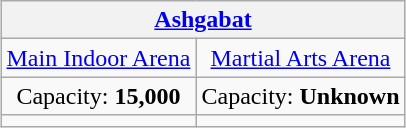<table class="wikitable" style="margin:1em auto; text-align:center">
<tr>
<th colspan=3><a href='#'>Ashgabat</a></th>
</tr>
<tr>
<td><a href='#'>Main Indoor Arena</a></td>
<td><a href='#'>Martial Arts Arena</a></td>
</tr>
<tr>
<td>Capacity: <strong>15,000</strong></td>
<td>Capacity: <strong>Unknown</strong></td>
</tr>
<tr>
<td></td>
<td></td>
</tr>
</table>
